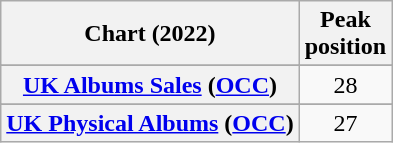<table class="wikitable sortable plainrowheaders" style="text-align:center">
<tr>
<th scope="col">Chart (2022)</th>
<th scope="col">Peak<br>position</th>
</tr>
<tr>
</tr>
<tr>
<th scope="row"><a href='#'>UK Albums Sales</a> (<a href='#'>OCC</a>)</th>
<td>28</td>
</tr>
<tr>
</tr>
<tr>
<th scope="row"><a href='#'>UK Physical Albums</a> (<a href='#'>OCC</a>)</th>
<td>27</td>
</tr>
</table>
